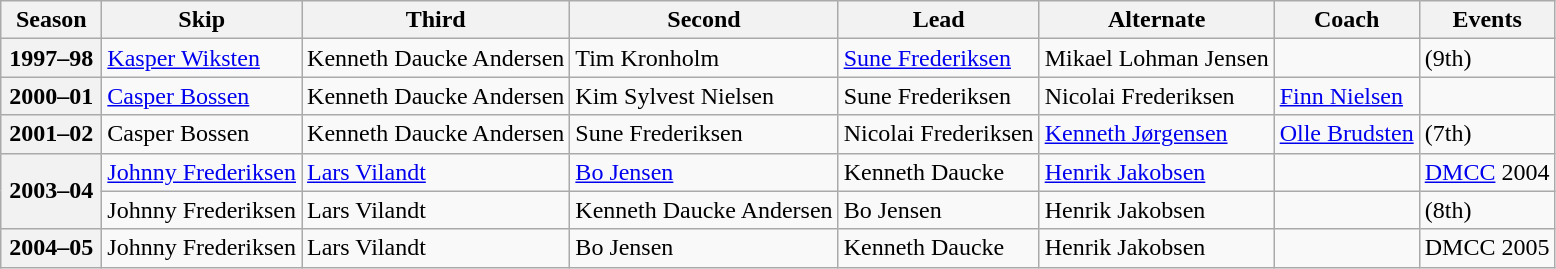<table class="wikitable">
<tr>
<th scope="col" width=60>Season</th>
<th scope="col">Skip</th>
<th scope="col">Third</th>
<th scope="col">Second</th>
<th scope="col">Lead</th>
<th scope="col">Alternate</th>
<th scope="col">Coach</th>
<th scope="col">Events</th>
</tr>
<tr>
<th scope="row">1997–98</th>
<td><a href='#'>Kasper Wiksten</a></td>
<td>Kenneth Daucke Andersen</td>
<td>Tim Kronholm</td>
<td><a href='#'>Sune Frederiksen</a></td>
<td>Mikael Lohman Jensen</td>
<td></td>
<td> (9th)</td>
</tr>
<tr>
<th scope="row">2000–01</th>
<td><a href='#'>Casper Bossen</a></td>
<td>Kenneth Daucke Andersen</td>
<td>Kim Sylvest Nielsen</td>
<td>Sune Frederiksen</td>
<td>Nicolai Frederiksen</td>
<td><a href='#'>Finn Nielsen</a></td>
<td> </td>
</tr>
<tr>
<th scope="row">2001–02</th>
<td>Casper Bossen</td>
<td>Kenneth Daucke Andersen</td>
<td>Sune Frederiksen</td>
<td>Nicolai Frederiksen</td>
<td><a href='#'>Kenneth Jørgensen</a></td>
<td><a href='#'>Olle Brudsten</a></td>
<td> (7th)</td>
</tr>
<tr>
<th scope="row" rowspan=2>2003–04</th>
<td><a href='#'>Johnny Frederiksen</a></td>
<td><a href='#'>Lars Vilandt</a></td>
<td><a href='#'>Bo Jensen</a></td>
<td>Kenneth Daucke</td>
<td><a href='#'>Henrik Jakobsen</a></td>
<td></td>
<td><a href='#'>DMCC</a> 2004 </td>
</tr>
<tr>
<td>Johnny Frederiksen</td>
<td>Lars Vilandt</td>
<td>Kenneth Daucke Andersen</td>
<td>Bo Jensen</td>
<td>Henrik Jakobsen</td>
<td></td>
<td> (8th)</td>
</tr>
<tr>
<th scope="row">2004–05</th>
<td>Johnny Frederiksen</td>
<td>Lars Vilandt</td>
<td>Bo Jensen</td>
<td>Kenneth Daucke</td>
<td>Henrik Jakobsen</td>
<td></td>
<td>DMCC 2005 </td>
</tr>
</table>
